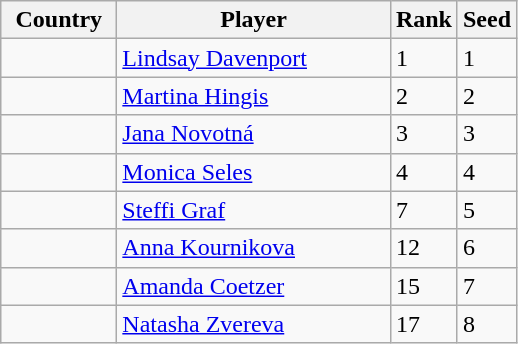<table class="sortable wikitable">
<tr>
<th width="70">Country</th>
<th width="175">Player</th>
<th>Rank</th>
<th>Seed</th>
</tr>
<tr>
<td></td>
<td><a href='#'>Lindsay Davenport</a></td>
<td>1</td>
<td>1</td>
</tr>
<tr>
<td></td>
<td><a href='#'>Martina Hingis</a></td>
<td>2</td>
<td>2</td>
</tr>
<tr>
<td></td>
<td><a href='#'>Jana Novotná</a></td>
<td>3</td>
<td>3</td>
</tr>
<tr>
<td></td>
<td><a href='#'>Monica Seles</a></td>
<td>4</td>
<td>4</td>
</tr>
<tr>
<td></td>
<td><a href='#'>Steffi Graf</a></td>
<td>7</td>
<td>5</td>
</tr>
<tr>
<td></td>
<td><a href='#'>Anna Kournikova</a></td>
<td>12</td>
<td>6</td>
</tr>
<tr>
<td></td>
<td><a href='#'>Amanda Coetzer</a></td>
<td>15</td>
<td>7</td>
</tr>
<tr>
<td></td>
<td><a href='#'>Natasha Zvereva</a></td>
<td>17</td>
<td>8</td>
</tr>
</table>
